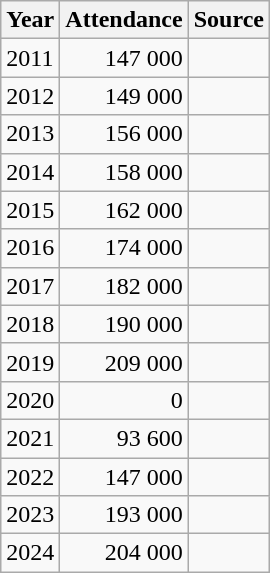<table class="wikitable">
<tr>
<th>Year</th>
<th style="text-align:right;">Attendance</th>
<th>Source</th>
</tr>
<tr>
<td>2011</td>
<td style="text-align:right;">147 000</td>
<td></td>
</tr>
<tr>
<td>2012</td>
<td style="text-align:right;">149 000</td>
<td></td>
</tr>
<tr>
<td>2013</td>
<td style="text-align:right;">156 000</td>
<td></td>
</tr>
<tr>
<td>2014</td>
<td style="text-align:right;">158 000</td>
<td></td>
</tr>
<tr>
<td>2015</td>
<td style="text-align:right;">162 000</td>
<td></td>
</tr>
<tr>
<td>2016</td>
<td style="text-align:right;">174 000</td>
<td></td>
</tr>
<tr>
<td>2017</td>
<td style="text-align:right;">182 000</td>
<td></td>
</tr>
<tr>
<td>2018</td>
<td style="text-align:right;">190 000</td>
<td></td>
</tr>
<tr>
<td>2019</td>
<td style="text-align:right;">209 000</td>
<td></td>
</tr>
<tr>
<td>2020</td>
<td style="text-align:right;">0</td>
<td></td>
</tr>
<tr>
<td>2021</td>
<td style="text-align:right;">93 600</td>
<td></td>
</tr>
<tr>
<td>2022</td>
<td style="text-align:right;">147 000</td>
<td></td>
</tr>
<tr>
<td>2023</td>
<td style="text-align:right;">193 000</td>
<td></td>
</tr>
<tr>
<td>2024</td>
<td style="text-align:right;">204 000</td>
<td></td>
</tr>
</table>
